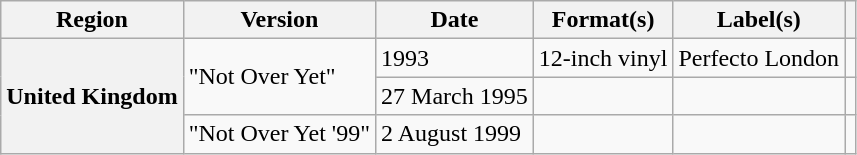<table class="wikitable plainrowheaders">
<tr>
<th scope="col">Region</th>
<th scope="col">Version</th>
<th scope="col">Date</th>
<th scope="col">Format(s)</th>
<th scope="col">Label(s)</th>
<th scope="col"></th>
</tr>
<tr>
<th scope="row" rowspan="3">United Kingdom</th>
<td rowspan="2">"Not Over Yet"</td>
<td>1993</td>
<td>12-inch vinyl</td>
<td>Perfecto London</td>
<td align="center"></td>
</tr>
<tr>
<td>27 March 1995</td>
<td></td>
<td></td>
<td align="center"></td>
</tr>
<tr>
<td>"Not Over Yet '99"</td>
<td>2 August 1999</td>
<td></td>
<td></td>
<td align="center"></td>
</tr>
</table>
